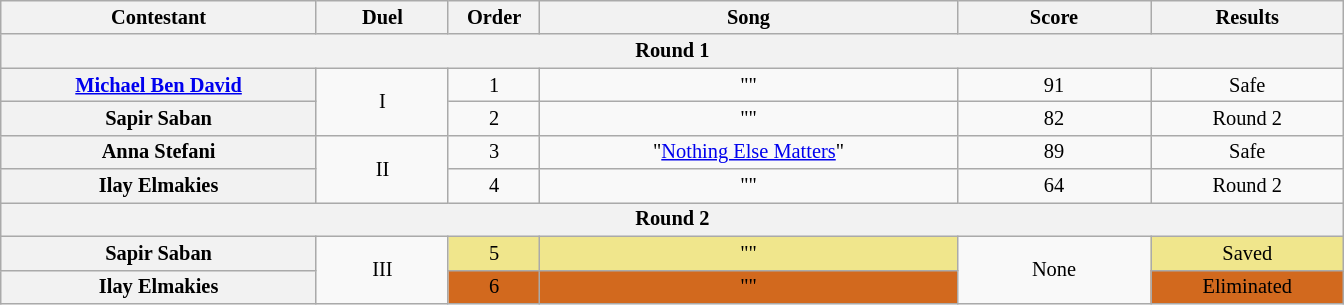<table class="wikitable" style="text-align:center; font-size:85%">
<tr>
<th style="width:15em" scope="col">Contestant</th>
<th style="width:6em" scope="col">Duel</th>
<th style="width:4em" scope="col">Order</th>
<th style="width:20em" scope="col">Song</th>
<th style="width:9em" scope="col">Score</th>
<th style="width:9em" scope="col">Results</th>
</tr>
<tr>
<th colspan="6">Round 1</th>
</tr>
<tr>
<th scope="row"><a href='#'>Michael Ben David</a></th>
<td rowspan="2">I</td>
<td>1</td>
<td>""</td>
<td>91</td>
<td>Safe</td>
</tr>
<tr>
<th scope="row">Sapir Saban</th>
<td>2</td>
<td>""</td>
<td>82</td>
<td>Round 2</td>
</tr>
<tr>
<th scope="row">Anna Stefani</th>
<td rowspan="2">II</td>
<td>3</td>
<td>"<a href='#'>Nothing Else Matters</a>"</td>
<td>89</td>
<td>Safe</td>
</tr>
<tr>
<th scope="row">Ilay Elmakies</th>
<td>4</td>
<td>""</td>
<td>64</td>
<td>Round 2</td>
</tr>
<tr>
<th colspan="6">Round 2</th>
</tr>
<tr>
<th scope="row">Sapir Saban</th>
<td rowspan="2">III</td>
<td style="background:#F0E68C">5</td>
<td style="background:#F0E68C">""</td>
<td rowspan="2">None</td>
<td style="background:#F0E68C">Saved</td>
</tr>
<tr>
<th scope="row">Ilay Elmakies</th>
<td style="background:#D2691E;">6</td>
<td style="background:#D2691E;">""</td>
<td style="background:#D2691E;">Eliminated</td>
</tr>
</table>
